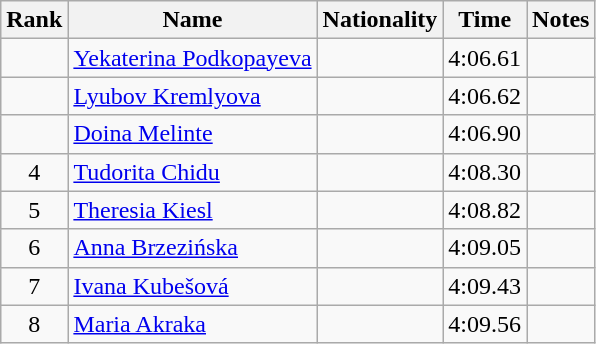<table class="wikitable sortable" style="text-align:center">
<tr>
<th>Rank</th>
<th>Name</th>
<th>Nationality</th>
<th>Time</th>
<th>Notes</th>
</tr>
<tr>
<td></td>
<td align="left"><a href='#'>Yekaterina Podkopayeva</a></td>
<td align=left></td>
<td>4:06.61</td>
<td></td>
</tr>
<tr>
<td></td>
<td align="left"><a href='#'>Lyubov Kremlyova</a></td>
<td align=left></td>
<td>4:06.62</td>
<td></td>
</tr>
<tr>
<td></td>
<td align="left"><a href='#'>Doina Melinte</a></td>
<td align=left></td>
<td>4:06.90</td>
<td></td>
</tr>
<tr>
<td>4</td>
<td align="left"><a href='#'>Tudorita Chidu</a></td>
<td align=left></td>
<td>4:08.30</td>
<td></td>
</tr>
<tr>
<td>5</td>
<td align="left"><a href='#'>Theresia Kiesl</a></td>
<td align=left></td>
<td>4:08.82</td>
<td></td>
</tr>
<tr>
<td>6</td>
<td align="left"><a href='#'>Anna Brzezińska</a></td>
<td align=left></td>
<td>4:09.05</td>
<td></td>
</tr>
<tr>
<td>7</td>
<td align="left"><a href='#'>Ivana Kubešová</a></td>
<td align=left></td>
<td>4:09.43</td>
<td></td>
</tr>
<tr>
<td>8</td>
<td align="left"><a href='#'>Maria Akraka</a></td>
<td align=left></td>
<td>4:09.56</td>
<td></td>
</tr>
</table>
